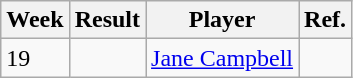<table class=wikitable>
<tr>
<th>Week</th>
<th>Result</th>
<th>Player</th>
<th>Ref.</th>
</tr>
<tr>
<td>19</td>
<td></td>
<td> <a href='#'>Jane Campbell</a></td>
<td></td>
</tr>
</table>
